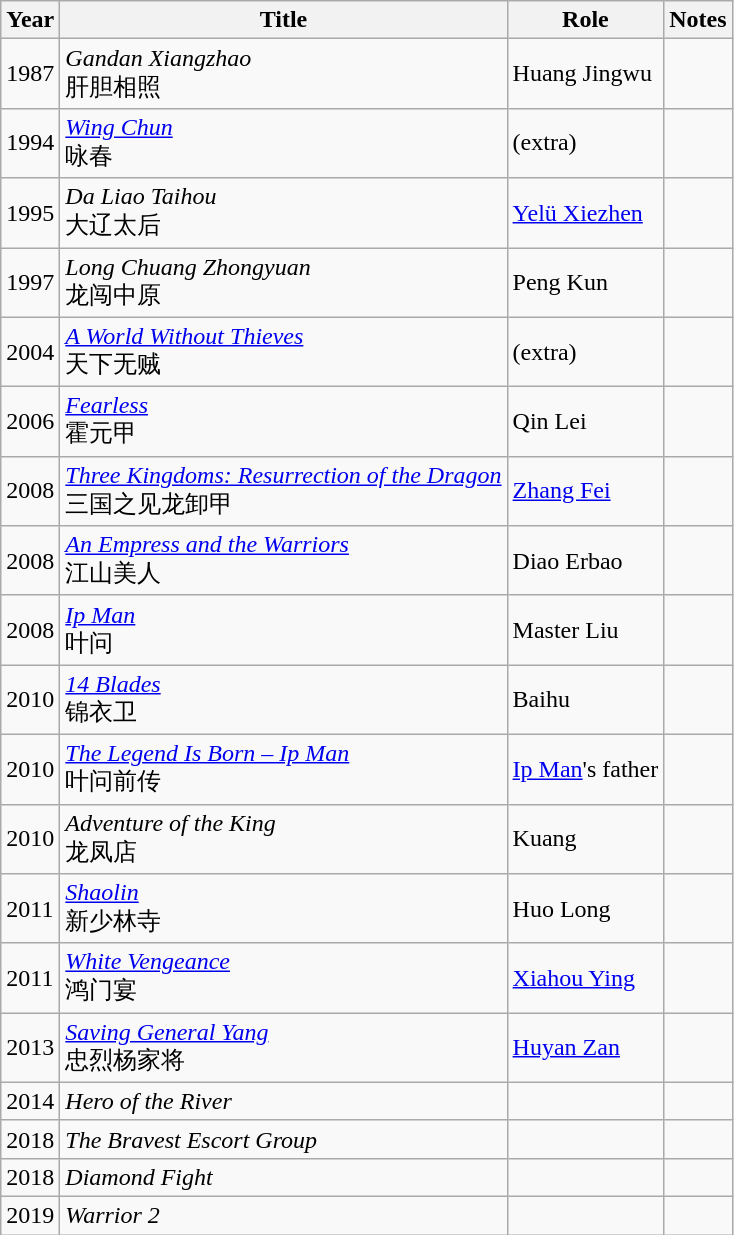<table class="wikitable sortable">
<tr>
<th>Year</th>
<th>Title</th>
<th>Role</th>
<th class="unsortable">Notes</th>
</tr>
<tr>
<td>1987</td>
<td><em>Gandan Xiangzhao</em><br>肝胆相照</td>
<td>Huang Jingwu</td>
<td></td>
</tr>
<tr>
<td>1994</td>
<td><em><a href='#'>Wing Chun</a></em><br>咏春</td>
<td>(extra)</td>
<td></td>
</tr>
<tr>
<td>1995</td>
<td><em>Da Liao Taihou</em><br>大辽太后</td>
<td><a href='#'>Yelü Xiezhen</a></td>
<td></td>
</tr>
<tr>
<td>1997</td>
<td><em>Long Chuang Zhongyuan</em><br>龙闯中原</td>
<td>Peng Kun</td>
<td></td>
</tr>
<tr>
<td>2004</td>
<td><em><a href='#'>A World Without Thieves</a></em><br>天下无贼</td>
<td>(extra)</td>
<td></td>
</tr>
<tr>
<td>2006</td>
<td><em><a href='#'>Fearless</a></em><br>霍元甲</td>
<td>Qin Lei</td>
<td></td>
</tr>
<tr>
<td>2008</td>
<td><em><a href='#'>Three Kingdoms: Resurrection of the Dragon</a></em><br>三国之见龙卸甲</td>
<td><a href='#'>Zhang Fei</a></td>
<td></td>
</tr>
<tr>
<td>2008</td>
<td><em><a href='#'>An Empress and the Warriors</a></em><br>江山美人</td>
<td>Diao Erbao</td>
<td></td>
</tr>
<tr>
<td>2008</td>
<td><em><a href='#'>Ip Man</a></em><br>叶问</td>
<td>Master Liu</td>
<td></td>
</tr>
<tr>
<td>2010</td>
<td><em><a href='#'>14 Blades</a></em><br>锦衣卫</td>
<td>Baihu</td>
<td></td>
</tr>
<tr>
<td>2010</td>
<td><em><a href='#'>The Legend Is Born – Ip Man</a></em><br>叶问前传</td>
<td><a href='#'>Ip Man</a>'s father</td>
<td></td>
</tr>
<tr>
<td>2010</td>
<td><em>Adventure of the King</em><br>龙凤店</td>
<td>Kuang</td>
<td></td>
</tr>
<tr>
<td>2011</td>
<td><em><a href='#'>Shaolin</a></em><br>新少林寺</td>
<td>Huo Long</td>
<td></td>
</tr>
<tr>
<td>2011</td>
<td><em><a href='#'>White Vengeance</a></em><br>鸿门宴</td>
<td><a href='#'>Xiahou Ying</a></td>
<td></td>
</tr>
<tr>
<td>2013</td>
<td><em><a href='#'>Saving General Yang</a></em><br>忠烈杨家将</td>
<td><a href='#'>Huyan Zan</a></td>
<td></td>
</tr>
<tr>
<td>2014</td>
<td><em>Hero of the River</em></td>
<td></td>
<td></td>
</tr>
<tr>
<td>2018</td>
<td><em>The Bravest Escort Group</em></td>
<td></td>
<td></td>
</tr>
<tr>
<td>2018</td>
<td><em>Diamond Fight</em></td>
<td></td>
<td></td>
</tr>
<tr>
<td>2019</td>
<td><em>Warrior 2</em></td>
<td></td>
<td></td>
</tr>
</table>
